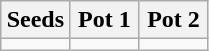<table class="wikitable">
<tr>
<th width=33%>Seeds</th>
<th width=33%>Pot 1</th>
<th width=33%>Pot 2</th>
</tr>
<tr>
<td valign=top></td>
<td valign=top></td>
<td></td>
</tr>
</table>
